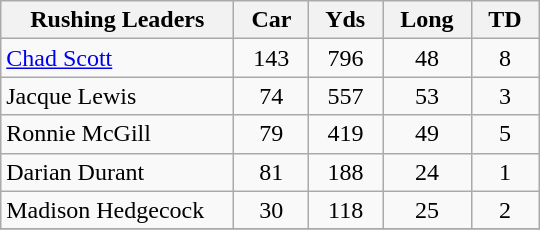<table class="wikitable">
<tr>
<th>    Rushing Leaders    </th>
<th>  Car  </th>
<th>  Yds  </th>
<th>  Long  </th>
<th>  TD  </th>
</tr>
<tr>
<td><a href='#'>Chad Scott</a></td>
<td align="center">143</td>
<td align="center">796</td>
<td align="center">48</td>
<td align="center">8</td>
</tr>
<tr>
<td>Jacque Lewis</td>
<td align="center">74</td>
<td align="center">557</td>
<td align="center">53</td>
<td align="center">3</td>
</tr>
<tr>
<td>Ronnie McGill</td>
<td align="center">79</td>
<td align="center">419</td>
<td align="center">49</td>
<td align="center">5</td>
</tr>
<tr>
<td>Darian Durant</td>
<td align="center">81</td>
<td align="center">188</td>
<td align="center">24</td>
<td align="center">1</td>
</tr>
<tr>
<td>Madison Hedgecock</td>
<td align="center">30</td>
<td align="center">118</td>
<td align="center">25</td>
<td align="center">2</td>
</tr>
<tr>
</tr>
</table>
